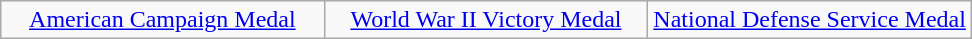<table class="wikitable" style="margin:1em auto; text-align:center;">
<tr>
<td style="width:33.33%;"><a href='#'>American Campaign Medal</a></td>
<td style="width:33.33%;"><a href='#'>World War II Victory Medal</a></td>
<td style="width:33.33%;"><a href='#'>National Defense Service Medal</a></td>
</tr>
</table>
